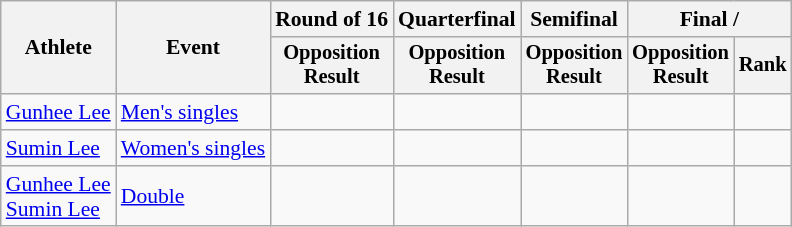<table class=wikitable style=font-size:90%;text-align:center>
<tr>
<th rowspan=2>Athlete</th>
<th rowspan=2>Event</th>
<th>Round of 16</th>
<th>Quarterfinal</th>
<th>Semifinal</th>
<th colspan=2>Final / </th>
</tr>
<tr style=font-size:95%>
<th>Opposition<br>Result</th>
<th>Opposition<br>Result</th>
<th>Opposition<br>Result</th>
<th>Opposition<br>Result</th>
<th>Rank</th>
</tr>
<tr>
<td align=left><a href='#'>Gunhee Lee</a></td>
<td align=left><a href='#'>Men's singles</a></td>
<td></td>
<td></td>
<td></td>
<td></td>
<td></td>
</tr>
<tr>
<td align=left><a href='#'>Sumin Lee</a></td>
<td align=left><a href='#'>Women's singles</a></td>
<td></td>
<td></td>
<td></td>
<td></td>
<td></td>
</tr>
<tr>
<td align=left><a href='#'>Gunhee Lee</a><br><a href='#'>Sumin Lee</a></td>
<td align=left><a href='#'>Double</a></td>
<td></td>
<td></td>
<td></td>
<td></td>
<td></td>
</tr>
</table>
